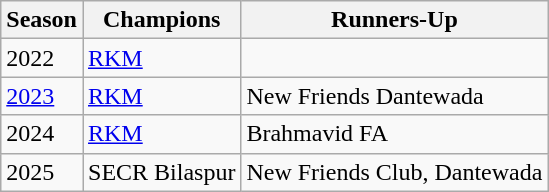<table class="wikitable">
<tr>
<th>Season</th>
<th>Champions</th>
<th>Runners-Up</th>
</tr>
<tr>
<td>2022</td>
<td><a href='#'>RKM</a></td>
<td></td>
</tr>
<tr>
<td><a href='#'>2023</a></td>
<td><a href='#'>RKM</a></td>
<td>New Friends Dantewada</td>
</tr>
<tr>
<td>2024</td>
<td><a href='#'>RKM</a></td>
<td>Brahmavid FA</td>
</tr>
<tr>
<td>2025</td>
<td>SECR Bilaspur</td>
<td>New Friends Club, Dantewada</td>
</tr>
</table>
